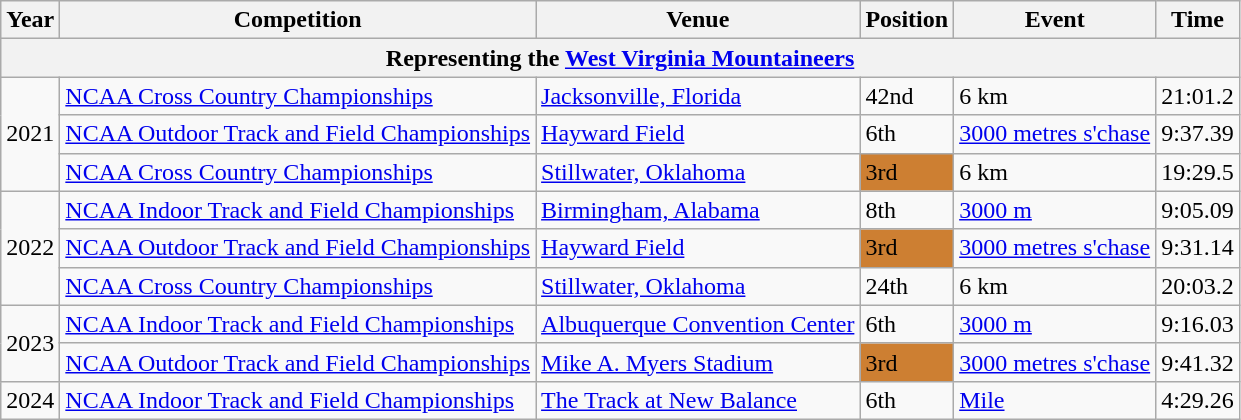<table class="wikitable">
<tr>
<th>Year</th>
<th>Competition</th>
<th>Venue</th>
<th>Position</th>
<th>Event</th>
<th>Time</th>
</tr>
<tr>
<th colspan="6">Representing the <a href='#'>West Virginia Mountaineers</a></th>
</tr>
<tr>
<td rowspan="3">2021</td>
<td><a href='#'>NCAA Cross Country Championships</a></td>
<td><a href='#'>Jacksonville, Florida</a></td>
<td>42nd</td>
<td>6 km</td>
<td>21:01.2</td>
</tr>
<tr>
<td><a href='#'>NCAA Outdoor Track and Field Championships</a></td>
<td><a href='#'>Hayward Field</a></td>
<td>6th</td>
<td><a href='#'>3000 metres s'chase</a></td>
<td>9:37.39</td>
</tr>
<tr>
<td><a href='#'>NCAA Cross Country Championships</a></td>
<td><a href='#'>Stillwater, Oklahoma</a></td>
<td bgcolor=#CD7F32>3rd</td>
<td>6 km</td>
<td>19:29.5</td>
</tr>
<tr>
<td rowspan="3">2022</td>
<td><a href='#'>NCAA Indoor Track and Field Championships</a></td>
<td><a href='#'>Birmingham, Alabama</a></td>
<td>8th</td>
<td><a href='#'>3000 m</a></td>
<td>9:05.09</td>
</tr>
<tr>
<td><a href='#'>NCAA Outdoor Track and Field Championships</a></td>
<td><a href='#'>Hayward Field</a></td>
<td bgcolor=#CD7F32>3rd</td>
<td><a href='#'>3000 metres s'chase</a></td>
<td>9:31.14</td>
</tr>
<tr>
<td><a href='#'>NCAA Cross Country Championships</a></td>
<td><a href='#'>Stillwater, Oklahoma</a></td>
<td>24th</td>
<td>6 km</td>
<td>20:03.2</td>
</tr>
<tr>
<td rowspan="2">2023</td>
<td><a href='#'>NCAA Indoor Track and Field Championships</a></td>
<td><a href='#'>Albuquerque Convention Center</a></td>
<td>6th</td>
<td><a href='#'>3000 m</a></td>
<td>9:16.03</td>
</tr>
<tr>
<td><a href='#'>NCAA Outdoor Track and Field Championships</a></td>
<td><a href='#'>Mike A. Myers Stadium</a></td>
<td bgcolor=#CD7F32>3rd</td>
<td><a href='#'>3000 metres s'chase</a></td>
<td>9:41.32</td>
</tr>
<tr>
<td>2024</td>
<td><a href='#'>NCAA Indoor Track and Field Championships</a></td>
<td><a href='#'>The Track at New Balance</a></td>
<td>6th</td>
<td><a href='#'>Mile</a></td>
<td>4:29.26</td>
</tr>
</table>
